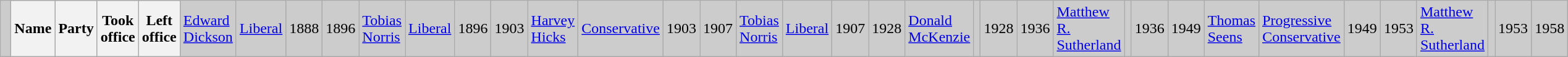<table class="wikitable">
<tr style="background:#ccc;">
<td> </td>
<th style="width:30%;"><strong>Name </strong></th>
<th style="width:30%;"><strong>Party</strong></th>
<th style="width:20%;"><strong>Took office</strong></th>
<th style="width:20%;"><strong>Left office</strong><br></th>
<td><a href='#'>Edward Dickson</a></td>
<td><a href='#'>Liberal</a></td>
<td>1888</td>
<td>1896<br></td>
<td><a href='#'>Tobias Norris</a><br></td>
<td><a href='#'>Liberal</a></td>
<td>1896</td>
<td>1903<br></td>
<td><a href='#'>Harvey Hicks</a><br></td>
<td><a href='#'>Conservative</a></td>
<td>1903</td>
<td>1907<br></td>
<td><a href='#'>Tobias Norris</a><br></td>
<td><a href='#'>Liberal</a></td>
<td>1907</td>
<td>1928<br></td>
<td><a href='#'>Donald McKenzie</a><br></td>
<td></td>
<td>1928</td>
<td>1936<br></td>
<td><a href='#'>Matthew R. Sutherland</a></td>
<td></td>
<td>1936</td>
<td>1949<br></td>
<td><a href='#'>Thomas Seens</a></td>
<td><a href='#'>Progressive Conservative</a></td>
<td>1949</td>
<td>1953<br></td>
<td><a href='#'>Matthew R. Sutherland</a><br></td>
<td></td>
<td>1953</td>
<td>1958</td>
</tr>
</table>
